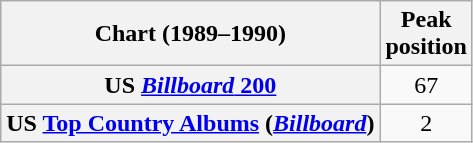<table class="wikitable sortable plainrowheaders" style="text-align:center">
<tr>
<th scope="col">Chart (1989–1990)</th>
<th scope="col">Peak<br> position</th>
</tr>
<tr>
<th scope="row">US <a href='#'><em>Billboard</em> 200</a></th>
<td>67</td>
</tr>
<tr>
<th scope="row">US <a href='#'>Top Country Albums</a> (<em><a href='#'>Billboard</a></em>)</th>
<td>2</td>
</tr>
</table>
